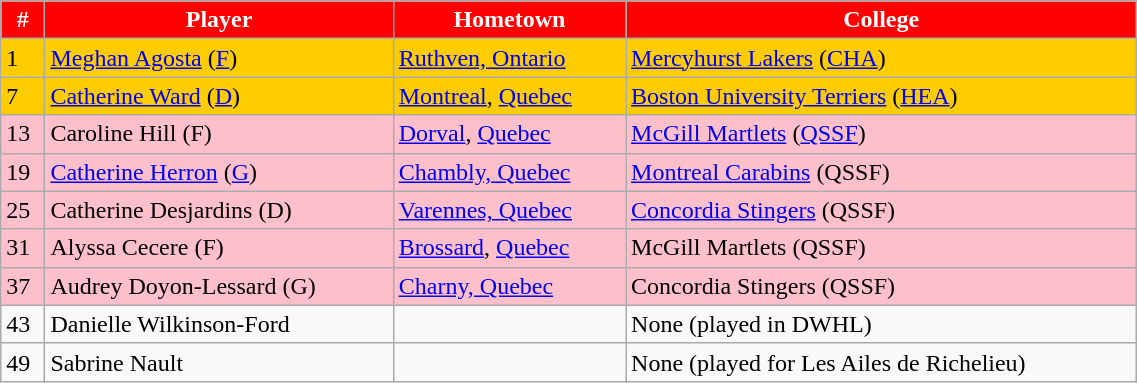<table class="wikitable" width="60%">
<tr align="center"  style="background:red;color:#FFFFFF;">
<td><strong>#</strong></td>
<td><strong>Player</strong></td>
<td><strong>Hometown</strong></td>
<td><strong>College</strong></td>
</tr>
<tr bgcolor="#FFCC00">
<td>1</td>
<td><a href='#'>Meghan Agosta</a> (<a href='#'>F</a>)</td>
<td> <a href='#'>Ruthven, Ontario</a></td>
<td><a href='#'>Mercyhurst Lakers</a> (<a href='#'>CHA</a>)</td>
</tr>
<tr bgcolor="#FFCC00">
<td>7</td>
<td><a href='#'>Catherine Ward</a> (<a href='#'>D</a>)</td>
<td> <a href='#'>Montreal</a>, <a href='#'>Quebec</a></td>
<td><a href='#'>Boston University Terriers</a> (<a href='#'>HEA</a>)</td>
</tr>
<tr bgcolor="pink">
<td>13</td>
<td>Caroline Hill (F)</td>
<td> <a href='#'>Dorval</a>, <a href='#'>Quebec</a></td>
<td><a href='#'>McGill Martlets</a> (<a href='#'>QSSF</a>)</td>
</tr>
<tr bgcolor="pink">
<td>19</td>
<td><a href='#'>Catherine Herron</a> (<a href='#'>G</a>)</td>
<td> <a href='#'>Chambly, Quebec</a></td>
<td><a href='#'>Montreal Carabins</a> (QSSF)</td>
</tr>
<tr bgcolor="pink">
<td>25</td>
<td>Catherine Desjardins (D)</td>
<td> <a href='#'>Varennes, Quebec</a></td>
<td><a href='#'>Concordia Stingers</a> (QSSF)</td>
</tr>
<tr bgcolor="pink">
<td>31</td>
<td>Alyssa Cecere (F)</td>
<td> <a href='#'>Brossard</a>, <a href='#'>Quebec</a></td>
<td>McGill Martlets (QSSF)</td>
</tr>
<tr bgcolor="pink">
<td>37</td>
<td>Audrey Doyon-Lessard (G)</td>
<td> <a href='#'>Charny, Quebec</a></td>
<td>Concordia Stingers (QSSF)</td>
</tr>
<tr>
<td>43</td>
<td>Danielle Wilkinson-Ford</td>
<td></td>
<td>None (played in DWHL)</td>
</tr>
<tr>
<td>49</td>
<td>Sabrine Nault</td>
<td></td>
<td>None (played for Les Ailes de Richelieu)</td>
</tr>
</table>
